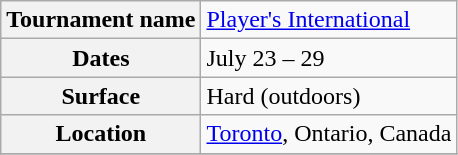<table class="wikitable">
<tr>
<th>Tournament name</th>
<td><a href='#'>Player's International</a></td>
</tr>
<tr>
<th>Dates</th>
<td>July 23 – 29</td>
</tr>
<tr>
<th>Surface</th>
<td>Hard (outdoors)</td>
</tr>
<tr>
<th>Location</th>
<td><a href='#'>Toronto</a>, Ontario, Canada</td>
</tr>
<tr>
</tr>
</table>
